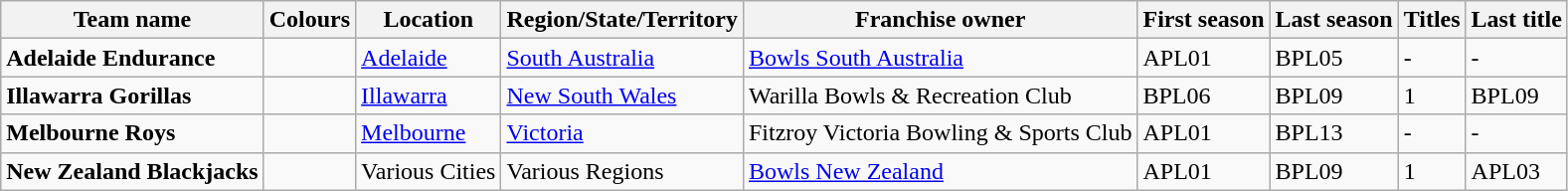<table class="wikitable">
<tr>
<th>Team name</th>
<th>Colours</th>
<th>Location</th>
<th>Region/State/Territory</th>
<th>Franchise owner</th>
<th>First season</th>
<th>Last season</th>
<th>Titles</th>
<th>Last title</th>
</tr>
<tr>
<td><strong>Adelaide Endurance</strong></td>
<td></td>
<td><a href='#'>Adelaide</a></td>
<td><a href='#'>South Australia</a></td>
<td><a href='#'>Bowls South Australia</a></td>
<td>APL01</td>
<td>BPL05</td>
<td>-</td>
<td>-</td>
</tr>
<tr>
<td><strong>Illawarra Gorillas</strong></td>
<td></td>
<td><a href='#'>Illawarra</a></td>
<td><a href='#'>New South Wales</a></td>
<td>Warilla Bowls & Recreation Club</td>
<td>BPL06</td>
<td>BPL09</td>
<td>1</td>
<td>BPL09</td>
</tr>
<tr>
<td><strong>Melbourne Roys</strong></td>
<td></td>
<td><a href='#'>Melbourne</a></td>
<td><a href='#'>Victoria</a></td>
<td>Fitzroy Victoria Bowling & Sports Club</td>
<td>APL01</td>
<td>BPL13</td>
<td>-</td>
<td>-</td>
</tr>
<tr>
<td><strong>New Zealand Blackjacks</strong></td>
<td></td>
<td>Various Cities</td>
<td>Various Regions</td>
<td><a href='#'>Bowls New Zealand</a></td>
<td>APL01</td>
<td>BPL09</td>
<td>1</td>
<td>APL03</td>
</tr>
</table>
